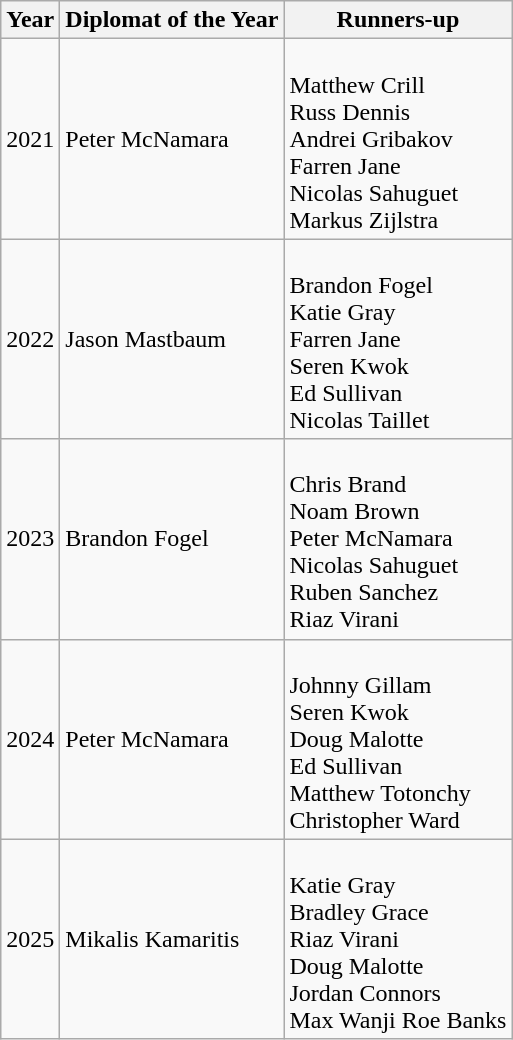<table class="wikitable">
<tr>
<th>Year</th>
<th>Diplomat of the Year</th>
<th>Runners-up</th>
</tr>
<tr>
<td>2021</td>
<td> Peter McNamara</td>
<td><br> Matthew Crill<br>
 Russ Dennis<br>
 Andrei Gribakov<br>
 Farren Jane<br>
 Nicolas Sahuguet<br>
 Markus Zijlstra</td>
</tr>
<tr>
<td>2022</td>
<td> Jason Mastbaum</td>
<td><br> Brandon Fogel<br>
 Katie Gray<br>
 Farren Jane<br>
 Seren Kwok<br>
 Ed Sullivan<br>
 Nicolas Taillet</td>
</tr>
<tr>
<td>2023</td>
<td> Brandon Fogel</td>
<td><br> Chris Brand<br>
 Noam Brown<br>
 Peter McNamara<br>
 Nicolas Sahuguet<br>
 Ruben Sanchez<br>
 Riaz Virani</td>
</tr>
<tr>
<td>2024</td>
<td> Peter McNamara</td>
<td><br> Johnny Gillam<br>
 Seren Kwok<br>
 Doug Malotte<br>
 Ed Sullivan<br>
 Matthew Totonchy<br>
 Christopher Ward</td>
</tr>
<tr>
<td>2025</td>
<td> Mikalis Kamaritis</td>
<td><br> Katie Gray<br>
 Bradley Grace<br>
 Riaz Virani<br>
 Doug Malotte<br>
 Jordan Connors<br>
 Max Wanji Roe Banks</td>
</tr>
</table>
